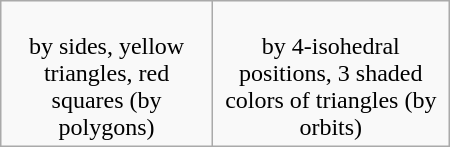<table class=wikitable align=left width=300>
<tr align=center valign=top>
<td><br>by sides, yellow triangles, red squares (by polygons)</td>
<td><br>by 4-isohedral positions, 3 shaded colors of triangles (by orbits)</td>
</tr>
</table>
